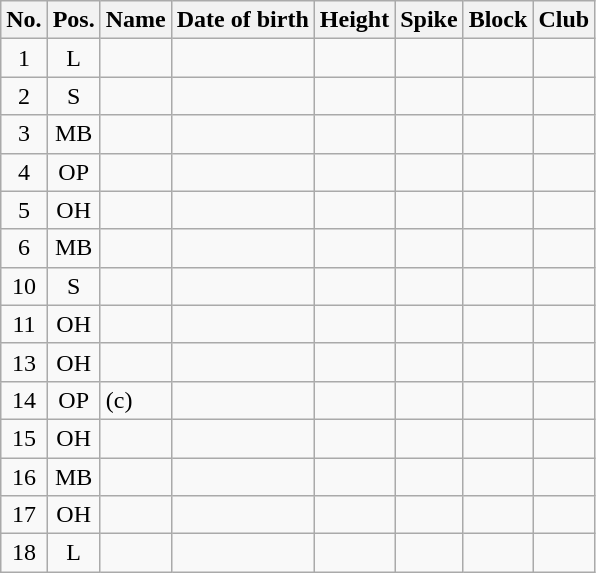<table class="wikitable sortable" style="text-align:center">
<tr>
<th>No.</th>
<th>Pos.</th>
<th>Name</th>
<th>Date of birth</th>
<th>Height</th>
<th>Spike</th>
<th>Block</th>
<th>Club</th>
</tr>
<tr>
<td>1</td>
<td>L</td>
<td align=left></td>
<td align=left></td>
<td></td>
<td></td>
<td></td>
<td></td>
</tr>
<tr>
<td>2</td>
<td>S</td>
<td align=left></td>
<td align=left></td>
<td></td>
<td></td>
<td></td>
<td></td>
</tr>
<tr>
<td>3</td>
<td>MB</td>
<td align=left></td>
<td align=left></td>
<td></td>
<td></td>
<td></td>
<td></td>
</tr>
<tr>
<td>4</td>
<td>OP</td>
<td align=left></td>
<td align=left></td>
<td></td>
<td></td>
<td></td>
<td></td>
</tr>
<tr>
<td>5</td>
<td>OH</td>
<td align=left></td>
<td align=left></td>
<td></td>
<td></td>
<td></td>
<td></td>
</tr>
<tr>
<td>6</td>
<td>MB</td>
<td align=left></td>
<td align=left></td>
<td></td>
<td></td>
<td></td>
<td></td>
</tr>
<tr>
<td>10</td>
<td>S</td>
<td align=left></td>
<td align=left></td>
<td></td>
<td></td>
<td></td>
<td></td>
</tr>
<tr>
<td>11</td>
<td>OH</td>
<td align=left></td>
<td align=left></td>
<td></td>
<td></td>
<td></td>
<td></td>
</tr>
<tr>
<td>13</td>
<td>OH</td>
<td align=left></td>
<td align=left></td>
<td></td>
<td></td>
<td></td>
<td></td>
</tr>
<tr>
<td>14</td>
<td>OP</td>
<td align=left> (c)</td>
<td align=left></td>
<td></td>
<td></td>
<td></td>
<td></td>
</tr>
<tr>
<td>15</td>
<td>OH</td>
<td align=left></td>
<td align=left></td>
<td></td>
<td></td>
<td></td>
<td></td>
</tr>
<tr>
<td>16</td>
<td>MB</td>
<td align=left></td>
<td align=left></td>
<td></td>
<td></td>
<td></td>
<td></td>
</tr>
<tr>
<td>17</td>
<td>OH</td>
<td align=left></td>
<td align=left></td>
<td></td>
<td></td>
<td></td>
<td></td>
</tr>
<tr>
<td>18</td>
<td>L</td>
<td align=left></td>
<td align=left></td>
<td></td>
<td></td>
<td></td>
<td></td>
</tr>
</table>
